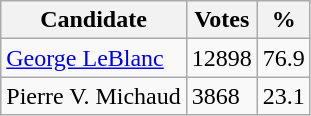<table class="wikitable">
<tr>
<th>Candidate</th>
<th>Votes</th>
<th>%</th>
</tr>
<tr>
<td><a href='#'>George LeBlanc</a></td>
<td>12898</td>
<td>76.9</td>
</tr>
<tr>
<td>Pierre V. Michaud</td>
<td>3868</td>
<td>23.1</td>
</tr>
</table>
